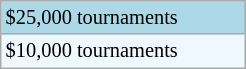<table class="wikitable" style="font-size:85%; width:13%;">
<tr style="background:lightblue;">
<td>$25,000 tournaments</td>
</tr>
<tr style="background:#f0f8ff;">
<td>$10,000 tournaments</td>
</tr>
</table>
